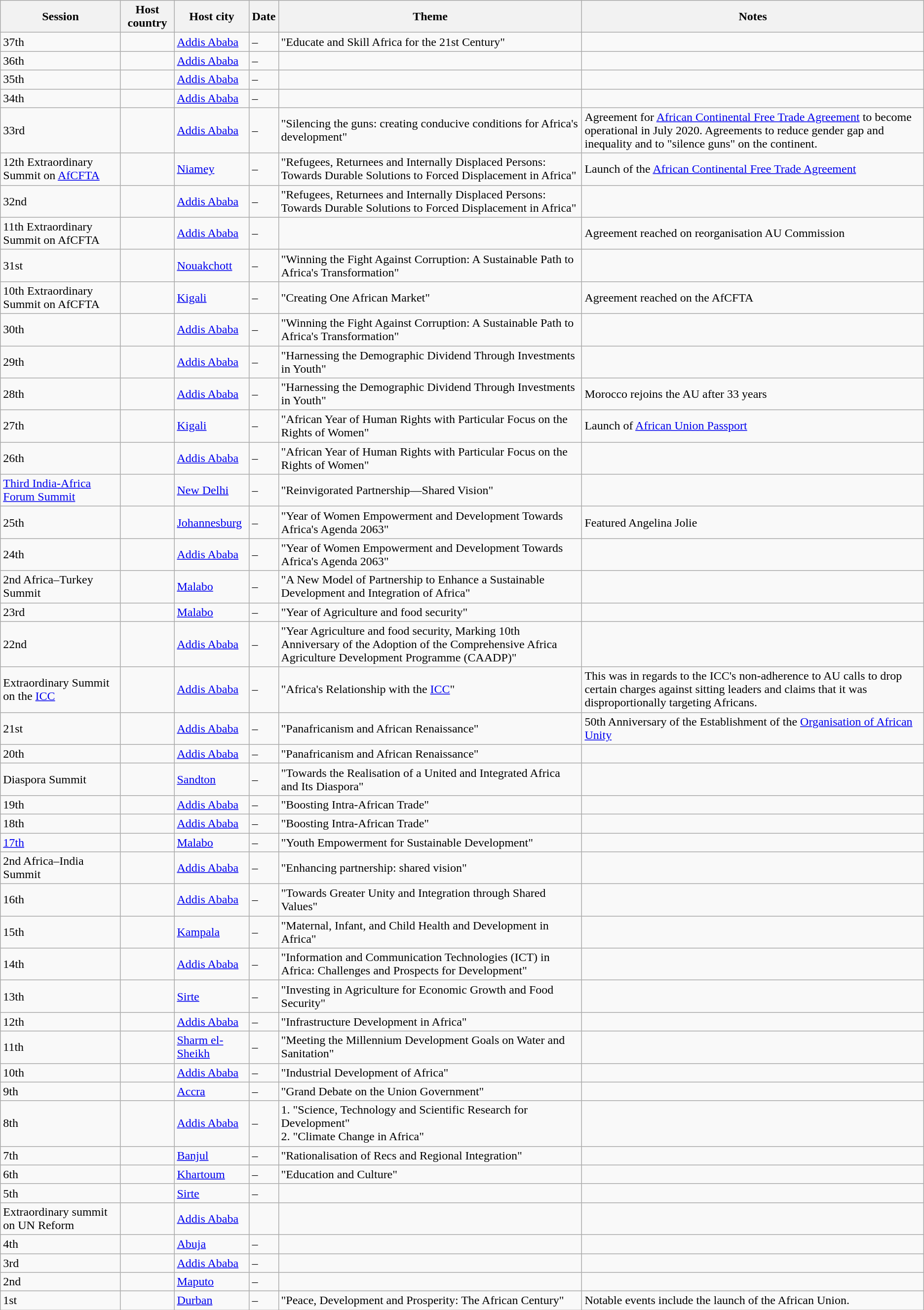<table class="sortable wikitable">
<tr>
<th width=155px>Session</th>
<th>Host country</th>
<th>Host city</th>
<th>Date</th>
<th>Theme</th>
<th>Notes</th>
</tr>
<tr>
<td>37th</td>
<td></td>
<td><a href='#'>Addis Ababa</a></td>
<td>–</td>
<td>"Educate and Skill Africa for the 21st Century"</td>
<td></td>
</tr>
<tr>
<td>36th</td>
<td></td>
<td><a href='#'>Addis Ababa</a></td>
<td>–</td>
<td></td>
<td></td>
</tr>
<tr>
<td>35th</td>
<td></td>
<td><a href='#'>Addis Ababa</a></td>
<td>–</td>
<td></td>
<td></td>
</tr>
<tr>
<td>34th</td>
<td></td>
<td><a href='#'>Addis Ababa</a></td>
<td>–</td>
<td></td>
<td></td>
</tr>
<tr>
<td>33rd</td>
<td></td>
<td><a href='#'>Addis Ababa</a></td>
<td>–</td>
<td>"Silencing the guns: creating conducive conditions for Africa's development"</td>
<td>Agreement for <a href='#'>African Continental Free Trade Agreement</a> to become operational in July 2020. Agreements to reduce gender gap and inequality and to "silence guns" on the continent.</td>
</tr>
<tr>
<td>12th Extraordinary Summit on <a href='#'>AfCFTA</a></td>
<td></td>
<td><a href='#'>Niamey</a></td>
<td>–</td>
<td>"Refugees, Returnees and Internally Displaced Persons: Towards Durable Solutions to Forced Displacement in Africa"</td>
<td>Launch of the <a href='#'>African Continental Free Trade Agreement</a></td>
</tr>
<tr>
<td>32nd</td>
<td></td>
<td><a href='#'>Addis Ababa</a></td>
<td>–</td>
<td>"Refugees, Returnees and Internally Displaced Persons: Towards Durable Solutions to Forced Displacement in Africa"</td>
<td></td>
</tr>
<tr>
<td>11th Extraordinary Summit on AfCFTA</td>
<td></td>
<td><a href='#'>Addis Ababa</a></td>
<td>–</td>
<td></td>
<td>Agreement reached on reorganisation AU Commission</td>
</tr>
<tr>
<td>31st</td>
<td></td>
<td><a href='#'>Nouakchott</a></td>
<td> – </td>
<td>"Winning the Fight Against Corruption: A Sustainable Path to Africa's Transformation"</td>
<td></td>
</tr>
<tr>
<td>10th Extraordinary Summit on AfCFTA</td>
<td></td>
<td><a href='#'>Kigali</a></td>
<td>–</td>
<td>"Creating One African Market"</td>
<td>Agreement reached on the AfCFTA</td>
</tr>
<tr>
<td>30th</td>
<td></td>
<td><a href='#'>Addis Ababa</a></td>
<td>–</td>
<td>"Winning the Fight Against Corruption: A Sustainable Path to Africa's Transformation"</td>
<td></td>
</tr>
<tr>
<td>29th</td>
<td></td>
<td><a href='#'>Addis Ababa</a></td>
<td> – </td>
<td>"Harnessing the Demographic Dividend Through Investments in Youth"</td>
<td></td>
</tr>
<tr>
<td>28th</td>
<td></td>
<td><a href='#'>Addis Ababa</a></td>
<td>–</td>
<td>"Harnessing the Demographic Dividend Through Investments in Youth"</td>
<td>Morocco rejoins the AU after 33 years</td>
</tr>
<tr>
<td>27th</td>
<td></td>
<td><a href='#'>Kigali</a></td>
<td>–</td>
<td>"African Year of Human Rights with Particular Focus on the Rights of Women"</td>
<td>Launch of <a href='#'>African Union Passport</a></td>
</tr>
<tr>
<td>26th</td>
<td></td>
<td><a href='#'>Addis Ababa</a></td>
<td>–</td>
<td>"African Year of Human Rights with Particular Focus on the Rights of Women"</td>
<td></td>
</tr>
<tr>
<td><a href='#'>Third India-Africa Forum Summit</a></td>
<td></td>
<td><a href='#'>New Delhi</a></td>
<td>–</td>
<td>"Reinvigorated Partnership—Shared Vision"</td>
<td></td>
</tr>
<tr>
<td>25th</td>
<td></td>
<td><a href='#'>Johannesburg</a></td>
<td>–</td>
<td>"Year of Women Empowerment and Development Towards Africa's Agenda 2063"</td>
<td>Featured Angelina Jolie</td>
</tr>
<tr>
<td>24th</td>
<td></td>
<td><a href='#'>Addis Ababa</a></td>
<td>–</td>
<td>"Year of Women Empowerment and Development Towards Africa's Agenda 2063"</td>
<td></td>
</tr>
<tr>
<td>2nd Africa–Turkey Summit</td>
<td></td>
<td><a href='#'>Malabo</a></td>
<td>–</td>
<td>"A New Model of Partnership to Enhance a Sustainable Development and Integration of Africa"</td>
<td></td>
</tr>
<tr>
<td>23rd</td>
<td></td>
<td><a href='#'>Malabo</a></td>
<td>–</td>
<td>"Year of Agriculture and food security"</td>
<td></td>
</tr>
<tr>
<td>22nd</td>
<td></td>
<td><a href='#'>Addis Ababa</a></td>
<td>–</td>
<td>"Year Agriculture and food security, Marking 10th Anniversary of the Adoption of the Comprehensive Africa Agriculture Development Programme (CAADP)"</td>
<td></td>
</tr>
<tr>
<td>Extraordinary Summit on the <a href='#'>ICC</a></td>
<td></td>
<td><a href='#'>Addis Ababa</a></td>
<td>–</td>
<td>"Africa's Relationship with the <a href='#'>ICC</a>"</td>
<td>This was in regards to the ICC's non-adherence to AU calls to drop certain charges against sitting leaders and claims that it was disproportionally targeting Africans.</td>
</tr>
<tr>
<td>21st</td>
<td></td>
<td><a href='#'>Addis Ababa</a></td>
<td>–</td>
<td>"Panafricanism and African Renaissance"</td>
<td>50th Anniversary of the Establishment of the <a href='#'>Organisation of African Unity</a></td>
</tr>
<tr>
<td>20th</td>
<td></td>
<td><a href='#'>Addis Ababa</a></td>
<td>–</td>
<td>"Panafricanism and African Renaissance"</td>
<td></td>
</tr>
<tr>
<td>Diaspora Summit</td>
<td></td>
<td><a href='#'>Sandton</a></td>
<td>–</td>
<td>"Towards the Realisation of a United and Integrated Africa and Its Diaspora"</td>
<td></td>
</tr>
<tr>
<td>19th</td>
<td></td>
<td><a href='#'>Addis Ababa</a></td>
<td>–</td>
<td>"Boosting Intra-African Trade"</td>
<td></td>
</tr>
<tr>
<td>18th</td>
<td></td>
<td><a href='#'>Addis Ababa</a></td>
<td>–</td>
<td>"Boosting Intra-African Trade"</td>
<td></td>
</tr>
<tr>
<td><a href='#'>17th</a></td>
<td></td>
<td><a href='#'>Malabo</a></td>
<td> – </td>
<td>"Youth Empowerment for Sustainable Development"</td>
<td></td>
</tr>
<tr>
<td>2nd Africa–India Summit</td>
<td></td>
<td><a href='#'>Addis Ababa</a></td>
<td>–</td>
<td>"Enhancing partnership: shared vision"</td>
<td></td>
</tr>
<tr>
<td>16th</td>
<td></td>
<td><a href='#'>Addis Ababa</a></td>
<td>–</td>
<td>"Towards Greater Unity and Integration through Shared Values"</td>
<td></td>
</tr>
<tr>
<td>15th</td>
<td></td>
<td><a href='#'>Kampala</a></td>
<td>–</td>
<td>"Maternal, Infant, and Child Health and Development in Africa"</td>
<td></td>
</tr>
<tr>
<td>14th</td>
<td></td>
<td><a href='#'>Addis Ababa</a></td>
<td> – </td>
<td>"Information and Communication Technologies (ICT) in Africa: Challenges and Prospects for Development"</td>
<td></td>
</tr>
<tr>
<td>13th</td>
<td></td>
<td><a href='#'>Sirte</a></td>
<td> – </td>
<td>"Investing in Agriculture for Economic Growth and Food Security"</td>
<td></td>
</tr>
<tr>
<td>12th</td>
<td></td>
<td><a href='#'>Addis Ababa</a></td>
<td> – </td>
<td>"Infrastructure Development in Africa"</td>
<td></td>
</tr>
<tr>
<td>11th</td>
<td></td>
<td><a href='#'>Sharm el-Sheikh</a></td>
<td> – </td>
<td>"Meeting the Millennium Development Goals on Water and Sanitation"</td>
<td></td>
</tr>
<tr>
<td>10th</td>
<td></td>
<td><a href='#'>Addis Ababa</a></td>
<td> – </td>
<td>"Industrial Development of Africa"</td>
<td></td>
</tr>
<tr>
<td>9th</td>
<td></td>
<td><a href='#'>Accra</a></td>
<td> – </td>
<td>"Grand Debate on the Union Government"</td>
<td></td>
</tr>
<tr>
<td>8th</td>
<td></td>
<td><a href='#'>Addis Ababa</a></td>
<td>–</td>
<td>1. "Science, Technology and Scientific Research for Development" <br>2. "Climate Change in Africa"</td>
<td></td>
</tr>
<tr>
<td>7th</td>
<td></td>
<td><a href='#'>Banjul</a></td>
<td> – </td>
<td>"Rationalisation of Recs and Regional Integration"</td>
<td></td>
</tr>
<tr>
<td>6th</td>
<td></td>
<td><a href='#'>Khartoum</a></td>
<td>–</td>
<td>"Education and Culture"</td>
<td></td>
</tr>
<tr>
<td>5th</td>
<td></td>
<td><a href='#'>Sirte</a></td>
<td>–</td>
<td></td>
<td></td>
</tr>
<tr>
<td>Extraordinary summit on UN Reform</td>
<td></td>
<td><a href='#'>Addis Ababa</a></td>
<td></td>
<td></td>
<td></td>
</tr>
<tr>
<td>4th</td>
<td></td>
<td><a href='#'>Abuja</a></td>
<td>–</td>
<td></td>
<td></td>
</tr>
<tr>
<td>3rd</td>
<td></td>
<td><a href='#'>Addis Ababa</a></td>
<td>–</td>
<td></td>
<td></td>
</tr>
<tr>
<td>2nd</td>
<td></td>
<td><a href='#'>Maputo</a></td>
<td>–</td>
<td></td>
<td></td>
</tr>
<tr>
<td>1st</td>
<td></td>
<td><a href='#'>Durban</a></td>
<td> – </td>
<td>"Peace, Development and Prosperity: The African Century"</td>
<td>Notable events include the launch of the African Union.</td>
</tr>
</table>
